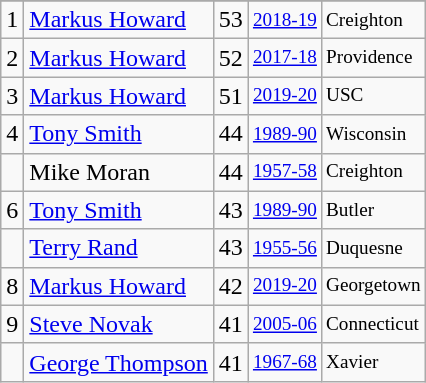<table class="wikitable">
<tr>
</tr>
<tr>
<td>1</td>
<td><a href='#'>Markus Howard</a></td>
<td>53</td>
<td style="font-size:80%;"><a href='#'>2018-19</a></td>
<td style="font-size:80%;">Creighton</td>
</tr>
<tr>
<td>2</td>
<td><a href='#'>Markus Howard</a></td>
<td>52</td>
<td style="font-size:80%;"><a href='#'>2017-18</a></td>
<td style="font-size:80%;">Providence</td>
</tr>
<tr>
<td>3</td>
<td><a href='#'>Markus Howard</a></td>
<td>51</td>
<td style="font-size:80%;"><a href='#'>2019-20</a></td>
<td style="font-size:80%;">USC</td>
</tr>
<tr>
<td>4</td>
<td><a href='#'>Tony Smith</a></td>
<td>44</td>
<td style="font-size:80%;"><a href='#'>1989-90</a></td>
<td style="font-size:80%;">Wisconsin</td>
</tr>
<tr>
<td></td>
<td>Mike Moran</td>
<td>44</td>
<td style="font-size:80%;"><a href='#'>1957-58</a></td>
<td style="font-size:80%;">Creighton</td>
</tr>
<tr>
<td>6</td>
<td><a href='#'>Tony Smith</a></td>
<td>43</td>
<td style="font-size:80%;"><a href='#'>1989-90</a></td>
<td style="font-size:80%;">Butler</td>
</tr>
<tr>
<td></td>
<td><a href='#'>Terry Rand</a></td>
<td>43</td>
<td style="font-size:80%;"><a href='#'>1955-56</a></td>
<td style="font-size:80%;">Duquesne</td>
</tr>
<tr>
<td>8</td>
<td><a href='#'>Markus Howard</a></td>
<td>42</td>
<td style="font-size:80%;"><a href='#'>2019-20</a></td>
<td style="font-size:80%;">Georgetown</td>
</tr>
<tr>
<td>9</td>
<td><a href='#'>Steve Novak</a></td>
<td>41</td>
<td style="font-size:80%;"><a href='#'>2005-06</a></td>
<td style="font-size:80%;">Connecticut</td>
</tr>
<tr>
<td></td>
<td><a href='#'>George Thompson</a></td>
<td>41</td>
<td style="font-size:80%;"><a href='#'>1967-68</a></td>
<td style="font-size:80%;">Xavier</td>
</tr>
</table>
